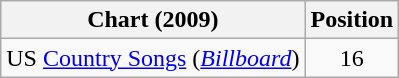<table class="wikitable sortable">
<tr>
<th scope="col">Chart (2009)</th>
<th scope="col">Position</th>
</tr>
<tr>
<td>US <a href='#'>Country Songs</a> (<em><a href='#'>Billboard</a></em>)</td>
<td align="center">16</td>
</tr>
</table>
